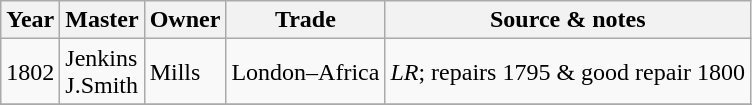<table class=" wikitable">
<tr>
<th>Year</th>
<th>Master</th>
<th>Owner</th>
<th>Trade</th>
<th>Source & notes</th>
</tr>
<tr>
<td>1802</td>
<td>Jenkins<br>J.Smith</td>
<td>Mills</td>
<td>London–Africa</td>
<td><em>LR</em>; repairs 1795 & good repair 1800</td>
</tr>
<tr>
</tr>
</table>
